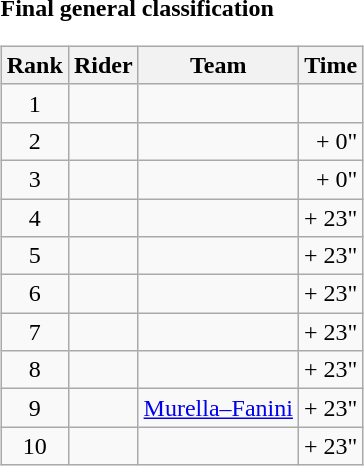<table>
<tr>
<td><strong>Final general classification</strong><br><table class="wikitable">
<tr>
<th scope="col">Rank</th>
<th scope="col">Rider</th>
<th scope="col">Team</th>
<th scope="col">Time</th>
</tr>
<tr>
<td style="text-align:center;">1</td>
<td></td>
<td></td>
<td style="text-align:right;"></td>
</tr>
<tr>
<td style="text-align:center;">2</td>
<td></td>
<td></td>
<td style="text-align:right;">+ 0"</td>
</tr>
<tr>
<td style="text-align:center;">3</td>
<td></td>
<td></td>
<td style="text-align:right;">+ 0"</td>
</tr>
<tr>
<td style="text-align:center;">4</td>
<td></td>
<td></td>
<td style="text-align:right;">+ 23"</td>
</tr>
<tr>
<td style="text-align:center;">5</td>
<td></td>
<td></td>
<td style="text-align:right;">+ 23"</td>
</tr>
<tr>
<td style="text-align:center;">6</td>
<td></td>
<td></td>
<td style="text-align:right;">+ 23"</td>
</tr>
<tr>
<td style="text-align:center;">7</td>
<td></td>
<td></td>
<td style="text-align:right;">+ 23"</td>
</tr>
<tr>
<td style="text-align:center;">8</td>
<td></td>
<td></td>
<td style="text-align:right;">+ 23"</td>
</tr>
<tr>
<td style="text-align:center;">9</td>
<td></td>
<td><a href='#'>Murella–Fanini</a></td>
<td style="text-align:right;">+ 23"</td>
</tr>
<tr>
<td style="text-align:center;">10</td>
<td></td>
<td></td>
<td style="text-align:right;">+ 23"</td>
</tr>
</table>
</td>
</tr>
</table>
